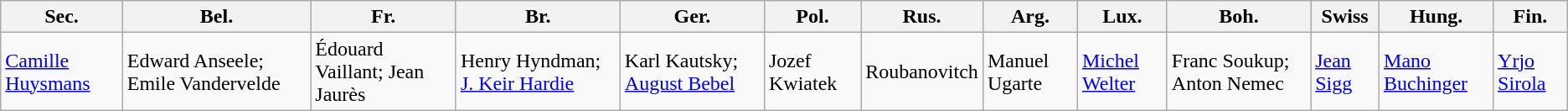<table class="wikitable" border="1">
<tr>
<th>Sec.</th>
<th>Bel.</th>
<th>Fr.</th>
<th>Br.</th>
<th>Ger.</th>
<th>Pol.</th>
<th>Rus.</th>
<th>Arg.</th>
<th>Lux.</th>
<th>Boh.</th>
<th>Swiss</th>
<th>Hung.</th>
<th>Fin.</th>
</tr>
<tr>
<td><a href='#'>Camille Huysmans</a></td>
<td>Edward Anseele; Emile Vandervelde</td>
<td>Édouard Vaillant; Jean Jaurès</td>
<td>Henry Hyndman; <a href='#'>J. Keir Hardie</a></td>
<td>Karl Kautsky; <a href='#'>August Bebel</a></td>
<td>Jozef Kwiatek</td>
<td>Roubanovitch</td>
<td>Manuel Ugarte</td>
<td><a href='#'>Michel Welter</a></td>
<td>Franc Soukup; Anton Nemec</td>
<td><a href='#'>Jean Sigg</a></td>
<td><a href='#'>Mano Buchinger</a></td>
<td><a href='#'>Yrjo Sirola</a></td>
</tr>
</table>
